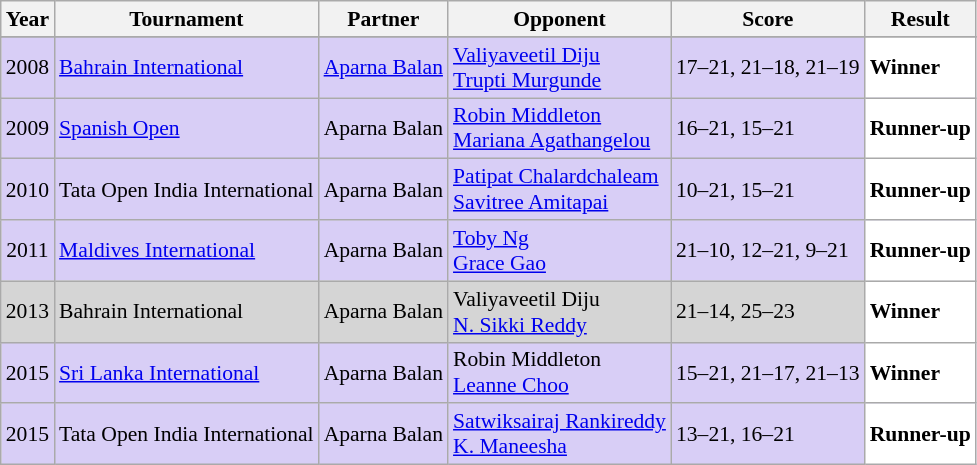<table class="sortable wikitable" style="font-size: 90%;">
<tr>
<th>Year</th>
<th>Tournament</th>
<th>Partner</th>
<th>Opponent</th>
<th>Score</th>
<th>Result</th>
</tr>
<tr>
</tr>
<tr style="background:#D8CEF6">
<td align="center">2008</td>
<td align="left"><a href='#'>Bahrain International</a></td>
<td align="left"> <a href='#'>Aparna Balan</a></td>
<td align="left"> <a href='#'>Valiyaveetil Diju</a> <br>  <a href='#'>Trupti Murgunde</a></td>
<td align="left">17–21, 21–18, 21–19</td>
<td style="text-align:left; background:white"> <strong>Winner</strong></td>
</tr>
<tr style="background:#D8CEF6">
<td align="center">2009</td>
<td align="left"><a href='#'>Spanish Open</a></td>
<td align="left"> Aparna Balan</td>
<td align="left"> <a href='#'>Robin Middleton</a> <br>  <a href='#'>Mariana Agathangelou</a></td>
<td align="left">16–21, 15–21</td>
<td style="text-align:left; background:white"> <strong>Runner-up</strong></td>
</tr>
<tr style="background:#D8CEF6">
<td align="center">2010</td>
<td align="left">Tata Open India International</td>
<td align="left"> Aparna Balan</td>
<td align="left"> <a href='#'>Patipat Chalardchaleam</a> <br>  <a href='#'>Savitree Amitapai</a></td>
<td align="left">10–21, 15–21</td>
<td style="text-align:left; background:white"> <strong>Runner-up</strong></td>
</tr>
<tr style="background:#D8CEF6">
<td align="center">2011</td>
<td align="left"><a href='#'>Maldives International</a></td>
<td align="left"> Aparna Balan</td>
<td align="left"> <a href='#'>Toby Ng</a> <br>  <a href='#'>Grace Gao</a></td>
<td align="left">21–10, 12–21, 9–21</td>
<td style="text-align:left; background:white"> <strong>Runner-up</strong></td>
</tr>
<tr style="background:#D5D5D5">
<td align="center">2013</td>
<td align="left">Bahrain International</td>
<td align="left"> Aparna Balan</td>
<td align="left"> Valiyaveetil Diju <br>  <a href='#'>N. Sikki Reddy</a></td>
<td align="left">21–14, 25–23</td>
<td style="text-align:left; background:white"> <strong>Winner</strong></td>
</tr>
<tr style="background:#D8CEF6">
<td align="center">2015</td>
<td align="left"><a href='#'>Sri Lanka International</a></td>
<td align="left"> Aparna Balan</td>
<td align="left"> Robin Middleton <br>  <a href='#'>Leanne Choo</a></td>
<td align="left">15–21, 21–17, 21–13</td>
<td style="text-align:left; background:white"> <strong>Winner</strong></td>
</tr>
<tr style="background:#D8CEF6">
<td align="center">2015</td>
<td align="left">Tata Open India International</td>
<td align="left"> Aparna Balan</td>
<td align="left"> <a href='#'>Satwiksairaj Rankireddy</a> <br>  <a href='#'>K. Maneesha</a></td>
<td align="left">13–21, 16–21</td>
<td style="text-align:left; background:white"> <strong>Runner-up</strong></td>
</tr>
</table>
